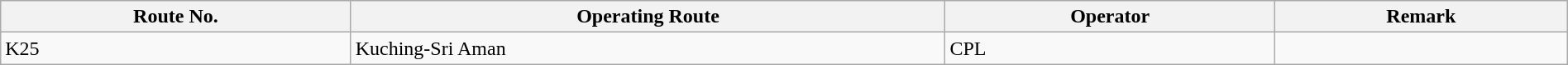<table class="wikitable"  style="width:100%; margin:auto;">
<tr>
<th>Route No.</th>
<th>Operating Route</th>
<th>Operator</th>
<th>Remark</th>
</tr>
<tr>
<td>K25</td>
<td>Kuching-Sri Aman</td>
<td>CPL</td>
<td></td>
</tr>
</table>
